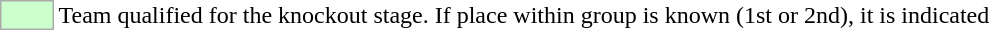<table>
<tr>
<td style="background-color:#ccffcc; border:1px solid #aaaaaa; width:2em;"></td>
<td>Team qualified for the knockout stage.  If place within group is known (1st or 2nd), it is indicated</td>
<td></td>
</tr>
</table>
